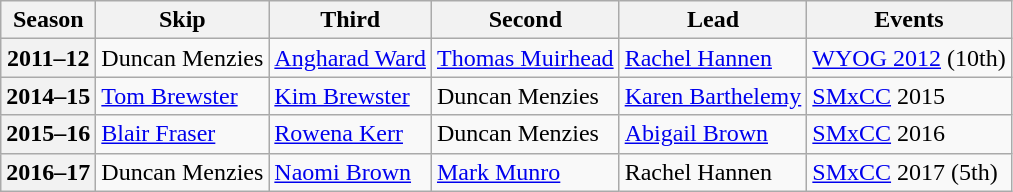<table class="wikitable">
<tr>
<th scope="col">Season</th>
<th scope="col">Skip</th>
<th scope="col">Third</th>
<th scope="col">Second</th>
<th scope="col">Lead</th>
<th scope="col">Events</th>
</tr>
<tr>
<th scope="row">2011–12</th>
<td>Duncan Menzies</td>
<td><a href='#'>Angharad Ward</a></td>
<td><a href='#'>Thomas Muirhead</a></td>
<td><a href='#'>Rachel Hannen</a></td>
<td><a href='#'>WYOG 2012</a> (10th)</td>
</tr>
<tr>
<th scope="row">2014–15</th>
<td><a href='#'>Tom Brewster</a></td>
<td><a href='#'>Kim Brewster</a></td>
<td>Duncan Menzies</td>
<td><a href='#'>Karen Barthelemy</a></td>
<td><a href='#'>SMxCC</a> 2015 </td>
</tr>
<tr>
<th scope="row">2015–16</th>
<td><a href='#'>Blair Fraser</a></td>
<td><a href='#'>Rowena Kerr</a></td>
<td>Duncan Menzies</td>
<td><a href='#'>Abigail Brown</a></td>
<td><a href='#'>SMxCC</a> 2016 </td>
</tr>
<tr>
<th scope="row">2016–17</th>
<td>Duncan Menzies</td>
<td><a href='#'>Naomi Brown</a></td>
<td><a href='#'>Mark Munro</a></td>
<td>Rachel Hannen</td>
<td><a href='#'>SMxCC</a> 2017 (5th)</td>
</tr>
</table>
